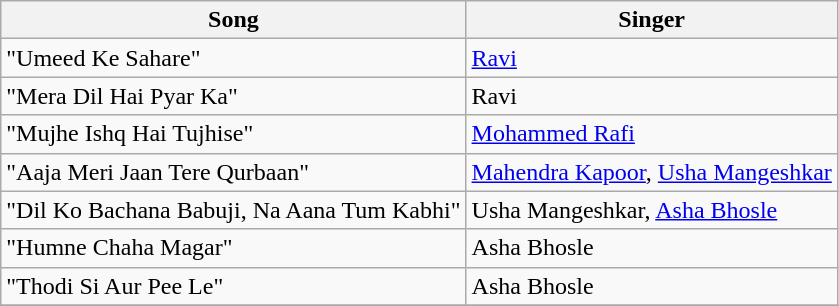<table class="wikitable">
<tr>
<th>Song</th>
<th>Singer</th>
</tr>
<tr>
<td>"Umeed Ke Sahare"</td>
<td><a href='#'>Ravi</a></td>
</tr>
<tr>
<td>"Mera Dil Hai Pyar Ka"</td>
<td>Ravi</td>
</tr>
<tr>
<td>"Mujhe Ishq Hai Tujhise"</td>
<td><a href='#'>Mohammed Rafi</a></td>
</tr>
<tr>
<td>"Aaja Meri Jaan Tere Qurbaan"</td>
<td><a href='#'>Mahendra Kapoor</a>, <a href='#'>Usha Mangeshkar</a></td>
</tr>
<tr>
<td>"Dil Ko Bachana Babuji, Na Aana Tum Kabhi"</td>
<td>Usha Mangeshkar, <a href='#'>Asha Bhosle</a></td>
</tr>
<tr>
<td>"Humne Chaha Magar"</td>
<td>Asha Bhosle</td>
</tr>
<tr>
<td>"Thodi Si Aur Pee Le"</td>
<td>Asha Bhosle</td>
</tr>
<tr>
</tr>
</table>
